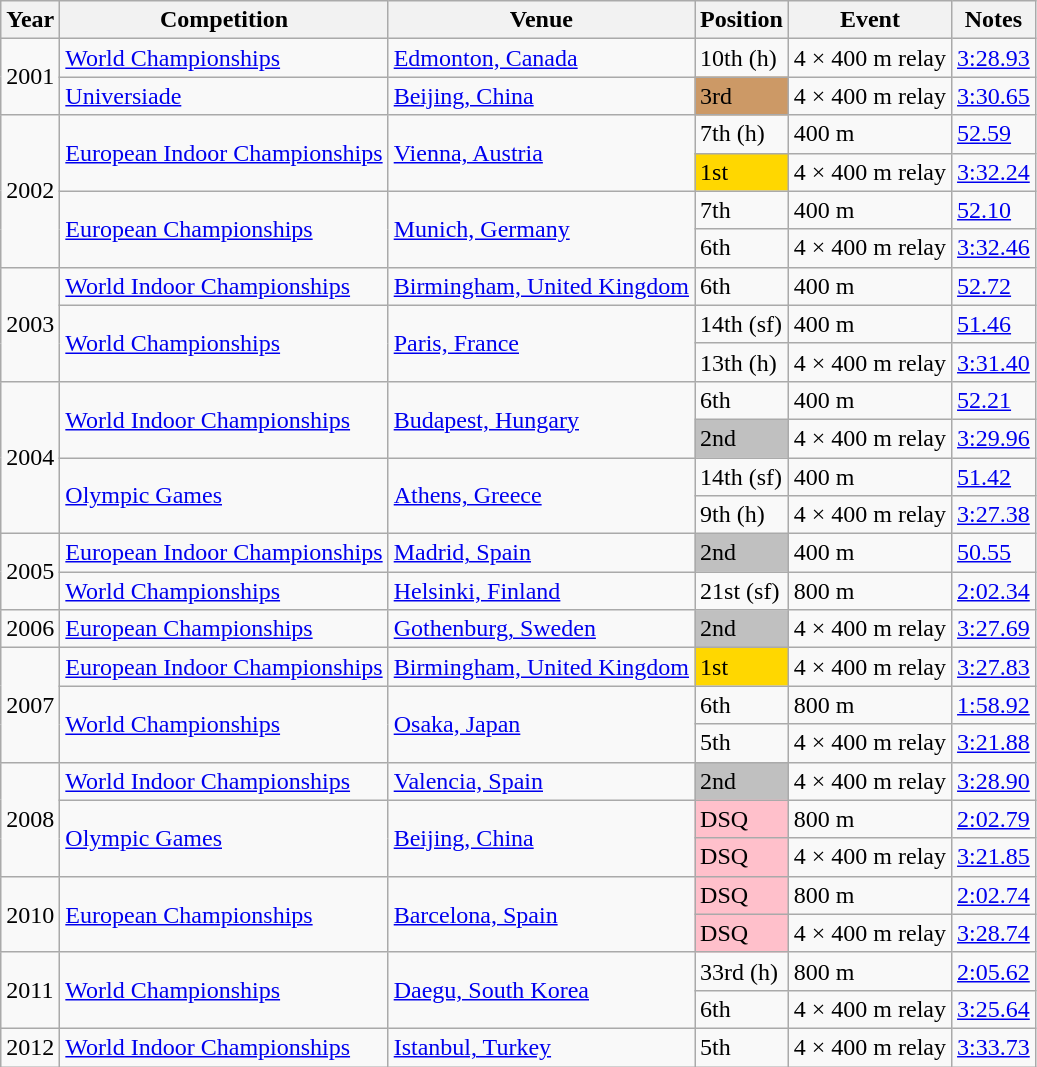<table class=wikitable>
<tr>
<th>Year</th>
<th>Competition</th>
<th>Venue</th>
<th>Position</th>
<th>Event</th>
<th>Notes</th>
</tr>
<tr>
<td rowspan=2>2001</td>
<td><a href='#'>World Championships</a></td>
<td><a href='#'>Edmonton, Canada</a></td>
<td>10th (h)</td>
<td>4 × 400 m relay</td>
<td><a href='#'>3:28.93</a></td>
</tr>
<tr>
<td><a href='#'>Universiade</a></td>
<td><a href='#'>Beijing, China</a></td>
<td bgcolor=cc9966>3rd</td>
<td>4 × 400 m relay</td>
<td><a href='#'>3:30.65</a></td>
</tr>
<tr>
<td rowspan=4>2002</td>
<td rowspan=2><a href='#'>European Indoor Championships</a></td>
<td rowspan=2><a href='#'>Vienna, Austria</a></td>
<td>7th (h)</td>
<td>400 m</td>
<td><a href='#'>52.59</a></td>
</tr>
<tr>
<td bgcolor="gold">1st</td>
<td>4 × 400 m relay</td>
<td><a href='#'>3:32.24</a></td>
</tr>
<tr>
<td rowspan=2><a href='#'>European Championships</a></td>
<td rowspan=2><a href='#'>Munich, Germany</a></td>
<td>7th</td>
<td>400 m</td>
<td><a href='#'>52.10</a></td>
</tr>
<tr>
<td>6th</td>
<td>4 × 400 m relay</td>
<td><a href='#'>3:32.46</a></td>
</tr>
<tr>
<td rowspan=3>2003</td>
<td><a href='#'>World Indoor Championships</a></td>
<td><a href='#'>Birmingham, United Kingdom</a></td>
<td>6th</td>
<td>400 m</td>
<td><a href='#'>52.72</a></td>
</tr>
<tr>
<td rowspan=2><a href='#'>World Championships</a></td>
<td rowspan=2><a href='#'>Paris, France</a></td>
<td>14th (sf)</td>
<td>400 m</td>
<td><a href='#'>51.46</a></td>
</tr>
<tr>
<td>13th (h)</td>
<td>4 × 400 m relay</td>
<td><a href='#'>3:31.40</a></td>
</tr>
<tr>
<td rowspan=4>2004</td>
<td rowspan=2><a href='#'>World Indoor Championships</a></td>
<td rowspan=2><a href='#'>Budapest, Hungary</a></td>
<td>6th</td>
<td>400 m</td>
<td><a href='#'>52.21</a></td>
</tr>
<tr>
<td bgcolor="silver">2nd</td>
<td>4 × 400 m relay</td>
<td><a href='#'>3:29.96</a></td>
</tr>
<tr>
<td rowspan=2><a href='#'>Olympic Games</a></td>
<td rowspan=2><a href='#'>Athens, Greece</a></td>
<td>14th (sf)</td>
<td>400 m</td>
<td><a href='#'>51.42</a></td>
</tr>
<tr>
<td>9th (h)</td>
<td>4 × 400 m relay</td>
<td><a href='#'>3:27.38</a></td>
</tr>
<tr>
<td rowspan=2>2005</td>
<td><a href='#'>European Indoor Championships</a></td>
<td><a href='#'>Madrid, Spain</a></td>
<td bgcolor="silver">2nd</td>
<td>400 m</td>
<td><a href='#'>50.55</a></td>
</tr>
<tr>
<td><a href='#'>World Championships</a></td>
<td><a href='#'>Helsinki, Finland</a></td>
<td>21st (sf)</td>
<td>800 m</td>
<td><a href='#'>2:02.34</a></td>
</tr>
<tr>
<td>2006</td>
<td><a href='#'>European Championships</a></td>
<td><a href='#'>Gothenburg, Sweden</a></td>
<td bgcolor=silver>2nd</td>
<td>4 × 400 m relay</td>
<td><a href='#'>3:27.69</a></td>
</tr>
<tr>
<td rowspan=3>2007</td>
<td><a href='#'>European Indoor Championships</a></td>
<td><a href='#'>Birmingham, United Kingdom</a></td>
<td bgcolor="gold">1st</td>
<td>4 × 400 m relay</td>
<td><a href='#'>3:27.83</a></td>
</tr>
<tr>
<td rowspan=2><a href='#'>World Championships</a></td>
<td rowspan=2><a href='#'>Osaka, Japan</a></td>
<td>6th</td>
<td>800 m</td>
<td><a href='#'>1:58.92</a></td>
</tr>
<tr>
<td>5th</td>
<td>4 × 400 m relay</td>
<td><a href='#'>3:21.88</a></td>
</tr>
<tr>
<td rowspan=3>2008</td>
<td><a href='#'>World Indoor Championships</a></td>
<td><a href='#'>Valencia, Spain</a></td>
<td bgcolor="silver">2nd</td>
<td>4 × 400 m relay</td>
<td><a href='#'>3:28.90</a></td>
</tr>
<tr>
<td rowspan=2><a href='#'>Olympic Games</a></td>
<td rowspan=2><a href='#'>Beijing, China</a></td>
<td bgcolor="pink">DSQ</td>
<td>800 m</td>
<td><a href='#'>2:02.79</a></td>
</tr>
<tr>
<td bgcolor="pink">DSQ</td>
<td>4 × 400 m relay</td>
<td><a href='#'>3:21.85</a></td>
</tr>
<tr>
<td rowspan=2>2010</td>
<td rowspan=2><a href='#'>European Championships</a></td>
<td rowspan=2><a href='#'>Barcelona, Spain</a></td>
<td bgcolor="pink">DSQ</td>
<td>800 m</td>
<td><a href='#'>2:02.74</a></td>
</tr>
<tr>
<td bgcolor="pink">DSQ</td>
<td>4 × 400 m relay</td>
<td><a href='#'>3:28.74</a></td>
</tr>
<tr>
<td rowspan=2>2011</td>
<td rowspan=2><a href='#'>World Championships</a></td>
<td rowspan=2><a href='#'>Daegu, South Korea</a></td>
<td>33rd (h)</td>
<td>800 m</td>
<td><a href='#'>2:05.62</a></td>
</tr>
<tr>
<td>6th</td>
<td>4 × 400 m relay</td>
<td><a href='#'>3:25.64</a></td>
</tr>
<tr>
<td>2012</td>
<td><a href='#'>World Indoor Championships</a></td>
<td><a href='#'>Istanbul, Turkey</a></td>
<td>5th</td>
<td>4 × 400 m relay</td>
<td><a href='#'>3:33.73</a></td>
</tr>
</table>
